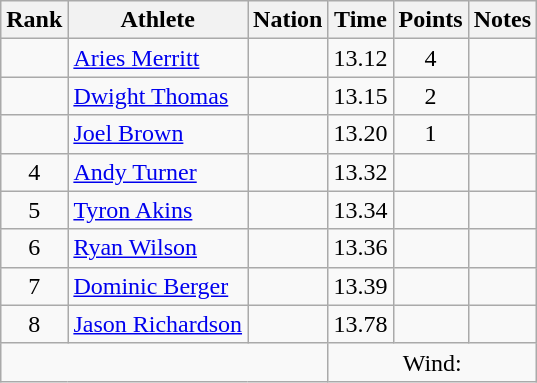<table class="wikitable sortable" style="text-align:center;">
<tr>
<th scope="col" style="width: 10px;">Rank</th>
<th scope="col">Athlete</th>
<th scope="col">Nation</th>
<th scope="col">Time</th>
<th scope="col">Points</th>
<th scope="col">Notes</th>
</tr>
<tr>
<td></td>
<td align=left><a href='#'>Aries Merritt</a></td>
<td align=left></td>
<td>13.12</td>
<td>4</td>
<td></td>
</tr>
<tr>
<td></td>
<td align=left><a href='#'>Dwight Thomas</a></td>
<td align=left></td>
<td>13.15</td>
<td>2</td>
<td><strong></strong></td>
</tr>
<tr>
<td></td>
<td align=left><a href='#'>Joel Brown</a></td>
<td align=left></td>
<td>13.20</td>
<td>1</td>
<td></td>
</tr>
<tr>
<td>4</td>
<td align=left><a href='#'>Andy Turner</a></td>
<td align=left></td>
<td>13.32</td>
<td></td>
<td></td>
</tr>
<tr>
<td>5</td>
<td align=left><a href='#'>Tyron Akins</a></td>
<td align=left></td>
<td>13.34</td>
<td></td>
<td></td>
</tr>
<tr>
<td>6</td>
<td align=left><a href='#'>Ryan Wilson</a></td>
<td align=left></td>
<td>13.36</td>
<td></td>
<td></td>
</tr>
<tr>
<td>7</td>
<td align=left><a href='#'>Dominic Berger</a></td>
<td align=left></td>
<td>13.39</td>
<td></td>
<td></td>
</tr>
<tr>
<td>8</td>
<td align=left><a href='#'>Jason Richardson</a></td>
<td align=left></td>
<td>13.78</td>
<td></td>
<td></td>
</tr>
<tr class="sortbottom">
<td colspan="3"></td>
<td colspan="3">Wind: </td>
</tr>
</table>
